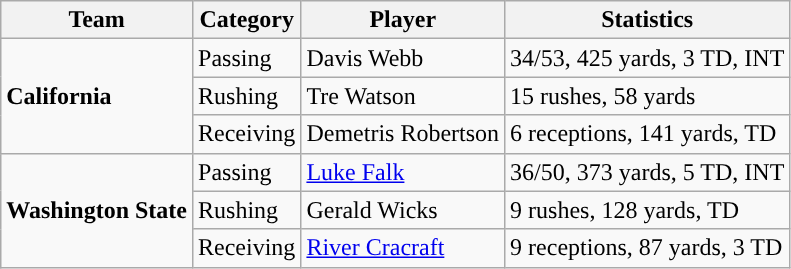<table class="wikitable" style="float: left;">
<tr>
<th>Team</th>
<th>Category</th>
<th>Player</th>
<th>Statistics</th>
</tr>
<tr>
<td rowspan=3><strong>California</strong></td>
<td>Passing</td>
<td>Davis Webb</td>
<td>34/53, 425 yards, 3 TD, INT</td>
</tr>
<tr>
<td>Rushing</td>
<td>Tre Watson</td>
<td>15 rushes, 58 yards</td>
</tr>
<tr>
<td>Receiving</td>
<td>Demetris Robertson</td>
<td>6 receptions, 141 yards, TD</td>
</tr>
<tr>
<td rowspan=3><strong>Washington State</strong></td>
<td>Passing</td>
<td><a href='#'>Luke Falk</a></td>
<td>36/50, 373 yards, 5 TD, INT</td>
</tr>
<tr>
<td>Rushing</td>
<td>Gerald Wicks</td>
<td>9 rushes, 128 yards, TD</td>
</tr>
<tr>
<td>Receiving</td>
<td><a href='#'>River Cracraft</a></td>
<td>9 receptions, 87 yards, 3 TD</td>
</tr>
</table>
